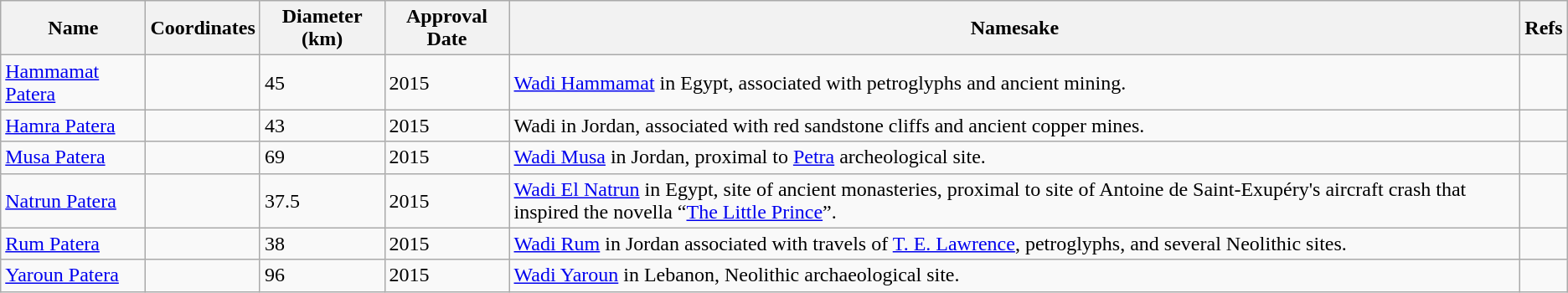<table class="wikitable">
<tr>
<th>Name</th>
<th>Coordinates</th>
<th>Diameter (km)</th>
<th>Approval Date</th>
<th>Namesake</th>
<th>Refs</th>
</tr>
<tr>
<td><a href='#'>Hammamat Patera</a></td>
<td></td>
<td>45</td>
<td>2015</td>
<td><a href='#'>Wadi Hammamat</a> in Egypt, associated with petroglyphs and ancient mining.</td>
<td></td>
</tr>
<tr>
<td><a href='#'>Hamra Patera</a></td>
<td></td>
<td>43</td>
<td>2015</td>
<td>Wadi in Jordan, associated with red sandstone cliffs and ancient copper mines.</td>
<td></td>
</tr>
<tr>
<td><a href='#'>Musa Patera</a></td>
<td></td>
<td>69</td>
<td>2015</td>
<td><a href='#'>Wadi Musa</a> in Jordan, proximal to <a href='#'>Petra</a> archeological site.</td>
<td></td>
</tr>
<tr>
<td><a href='#'>Natrun Patera</a></td>
<td></td>
<td>37.5</td>
<td>2015</td>
<td><a href='#'>Wadi El Natrun</a> in Egypt, site of ancient monasteries, proximal to site of Antoine de Saint-Exupéry's aircraft crash that inspired the novella “<a href='#'>The Little Prince</a>”.</td>
<td></td>
</tr>
<tr>
<td><a href='#'>Rum Patera</a></td>
<td></td>
<td>38</td>
<td>2015</td>
<td><a href='#'>Wadi Rum</a> in Jordan associated with travels of <a href='#'>T. E. Lawrence</a>, petroglyphs, and several Neolithic sites.</td>
<td></td>
</tr>
<tr>
<td><a href='#'>Yaroun Patera</a></td>
<td></td>
<td>96</td>
<td>2015</td>
<td><a href='#'>Wadi Yaroun</a> in Lebanon, Neolithic archaeological site.</td>
<td></td>
</tr>
</table>
